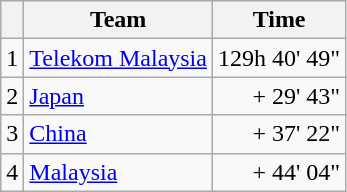<table class=wikitable>
<tr>
<th></th>
<th>Team</th>
<th>Time</th>
</tr>
<tr>
<td>1</td>
<td><a href='#'>Telekom Malaysia</a></td>
<td align=right>129h 40' 49"</td>
</tr>
<tr>
<td>2</td>
<td><a href='#'>Japan</a></td>
<td align=right>+ 29' 43"</td>
</tr>
<tr>
<td>3</td>
<td><a href='#'>China</a></td>
<td align=right>+ 37' 22"</td>
</tr>
<tr>
<td>4</td>
<td><a href='#'>Malaysia</a></td>
<td align=right>+ 44' 04"</td>
</tr>
</table>
